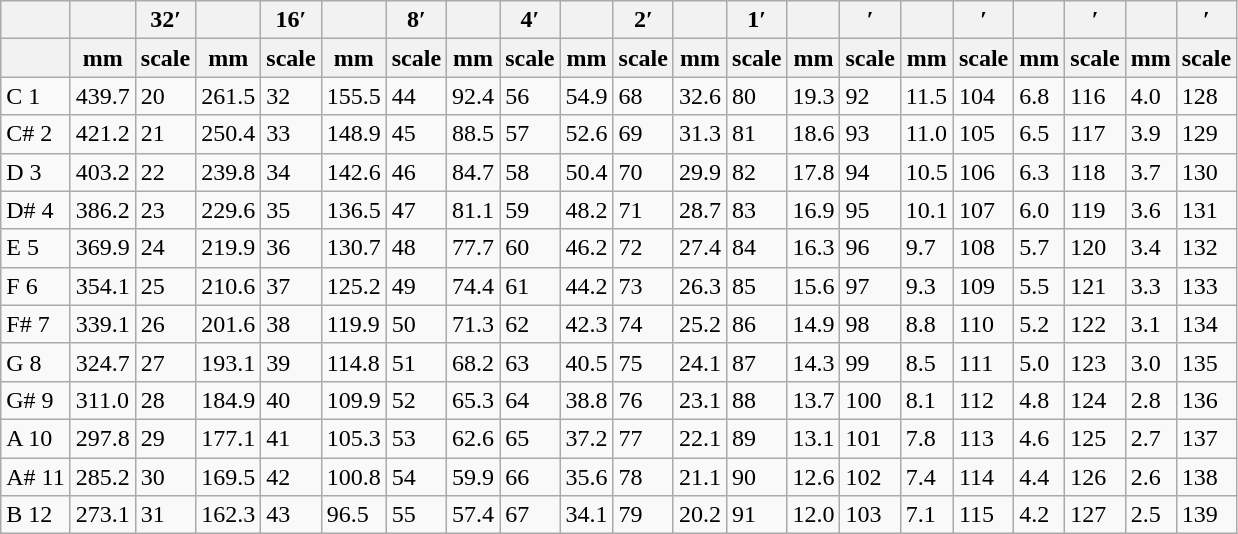<table class="wikitable">
<tr>
<th></th>
<th></th>
<th>32′</th>
<th></th>
<th>16′</th>
<th></th>
<th>8′</th>
<th></th>
<th>4′</th>
<th></th>
<th>2′</th>
<th></th>
<th>1′</th>
<th></th>
<th>′</th>
<th></th>
<th>′</th>
<th></th>
<th>′</th>
<th></th>
<th>′</th>
</tr>
<tr>
<th></th>
<th>mm</th>
<th>scale</th>
<th>mm</th>
<th>scale</th>
<th>mm</th>
<th>scale</th>
<th>mm</th>
<th>scale</th>
<th>mm</th>
<th>scale</th>
<th>mm</th>
<th>scale</th>
<th>mm</th>
<th>scale</th>
<th>mm</th>
<th>scale</th>
<th>mm</th>
<th>scale</th>
<th>mm</th>
<th>scale</th>
</tr>
<tr>
<td>C 1</td>
<td>439.7</td>
<td>20</td>
<td>261.5</td>
<td>32</td>
<td>155.5</td>
<td>44</td>
<td>92.4</td>
<td>56</td>
<td>54.9</td>
<td>68</td>
<td>32.6</td>
<td>80</td>
<td>19.3</td>
<td>92</td>
<td>11.5</td>
<td>104</td>
<td>6.8</td>
<td>116</td>
<td>4.0</td>
<td>128</td>
</tr>
<tr>
<td>C# 2</td>
<td>421.2</td>
<td>21</td>
<td>250.4</td>
<td>33</td>
<td>148.9</td>
<td>45</td>
<td>88.5</td>
<td>57</td>
<td>52.6</td>
<td>69</td>
<td>31.3</td>
<td>81</td>
<td>18.6</td>
<td>93</td>
<td>11.0</td>
<td>105</td>
<td>6.5</td>
<td>117</td>
<td>3.9</td>
<td>129</td>
</tr>
<tr>
<td>D 3</td>
<td>403.2</td>
<td>22</td>
<td>239.8</td>
<td>34</td>
<td>142.6</td>
<td>46</td>
<td>84.7</td>
<td>58</td>
<td>50.4</td>
<td>70</td>
<td>29.9</td>
<td>82</td>
<td>17.8</td>
<td>94</td>
<td>10.5</td>
<td>106</td>
<td>6.3</td>
<td>118</td>
<td>3.7</td>
<td>130</td>
</tr>
<tr>
<td>D# 4</td>
<td>386.2</td>
<td>23</td>
<td>229.6</td>
<td>35</td>
<td>136.5</td>
<td>47</td>
<td>81.1</td>
<td>59</td>
<td>48.2</td>
<td>71</td>
<td>28.7</td>
<td>83</td>
<td>16.9</td>
<td>95</td>
<td>10.1</td>
<td>107</td>
<td>6.0</td>
<td>119</td>
<td>3.6</td>
<td>131</td>
</tr>
<tr>
<td>E 5</td>
<td>369.9</td>
<td>24</td>
<td>219.9</td>
<td>36</td>
<td>130.7</td>
<td>48</td>
<td>77.7</td>
<td>60</td>
<td>46.2</td>
<td>72</td>
<td>27.4</td>
<td>84</td>
<td>16.3</td>
<td>96</td>
<td>9.7</td>
<td>108</td>
<td>5.7</td>
<td>120</td>
<td>3.4</td>
<td>132</td>
</tr>
<tr>
<td>F 6</td>
<td>354.1</td>
<td>25</td>
<td>210.6</td>
<td>37</td>
<td>125.2</td>
<td>49</td>
<td>74.4</td>
<td>61</td>
<td>44.2</td>
<td>73</td>
<td>26.3</td>
<td>85</td>
<td>15.6</td>
<td>97</td>
<td>9.3</td>
<td>109</td>
<td>5.5</td>
<td>121</td>
<td>3.3</td>
<td>133</td>
</tr>
<tr>
<td>F# 7</td>
<td>339.1</td>
<td>26</td>
<td>201.6</td>
<td>38</td>
<td>119.9</td>
<td>50</td>
<td>71.3</td>
<td>62</td>
<td>42.3</td>
<td>74</td>
<td>25.2</td>
<td>86</td>
<td>14.9</td>
<td>98</td>
<td>8.8</td>
<td>110</td>
<td>5.2</td>
<td>122</td>
<td>3.1</td>
<td>134</td>
</tr>
<tr>
<td>G 8</td>
<td>324.7</td>
<td>27</td>
<td>193.1</td>
<td>39</td>
<td>114.8</td>
<td>51</td>
<td>68.2</td>
<td>63</td>
<td>40.5</td>
<td>75</td>
<td>24.1</td>
<td>87</td>
<td>14.3</td>
<td>99</td>
<td>8.5</td>
<td>111</td>
<td>5.0</td>
<td>123</td>
<td>3.0</td>
<td>135</td>
</tr>
<tr>
<td>G# 9</td>
<td>311.0</td>
<td>28</td>
<td>184.9</td>
<td>40</td>
<td>109.9</td>
<td>52</td>
<td>65.3</td>
<td>64</td>
<td>38.8</td>
<td>76</td>
<td>23.1</td>
<td>88</td>
<td>13.7</td>
<td>100</td>
<td>8.1</td>
<td>112</td>
<td>4.8</td>
<td>124</td>
<td>2.8</td>
<td>136</td>
</tr>
<tr>
<td>A 10</td>
<td>297.8</td>
<td>29</td>
<td>177.1</td>
<td>41</td>
<td>105.3</td>
<td>53</td>
<td>62.6</td>
<td>65</td>
<td>37.2</td>
<td>77</td>
<td>22.1</td>
<td>89</td>
<td>13.1</td>
<td>101</td>
<td>7.8</td>
<td>113</td>
<td>4.6</td>
<td>125</td>
<td>2.7</td>
<td>137</td>
</tr>
<tr>
<td>A# 11</td>
<td>285.2</td>
<td>30</td>
<td>169.5</td>
<td>42</td>
<td>100.8</td>
<td>54</td>
<td>59.9</td>
<td>66</td>
<td>35.6</td>
<td>78</td>
<td>21.1</td>
<td>90</td>
<td>12.6</td>
<td>102</td>
<td>7.4</td>
<td>114</td>
<td>4.4</td>
<td>126</td>
<td>2.6</td>
<td>138</td>
</tr>
<tr>
<td>B 12</td>
<td>273.1</td>
<td>31</td>
<td>162.3</td>
<td>43</td>
<td>96.5</td>
<td>55</td>
<td>57.4</td>
<td>67</td>
<td>34.1</td>
<td>79</td>
<td>20.2</td>
<td>91</td>
<td>12.0</td>
<td>103</td>
<td>7.1</td>
<td>115</td>
<td>4.2</td>
<td>127</td>
<td>2.5</td>
<td>139</td>
</tr>
</table>
